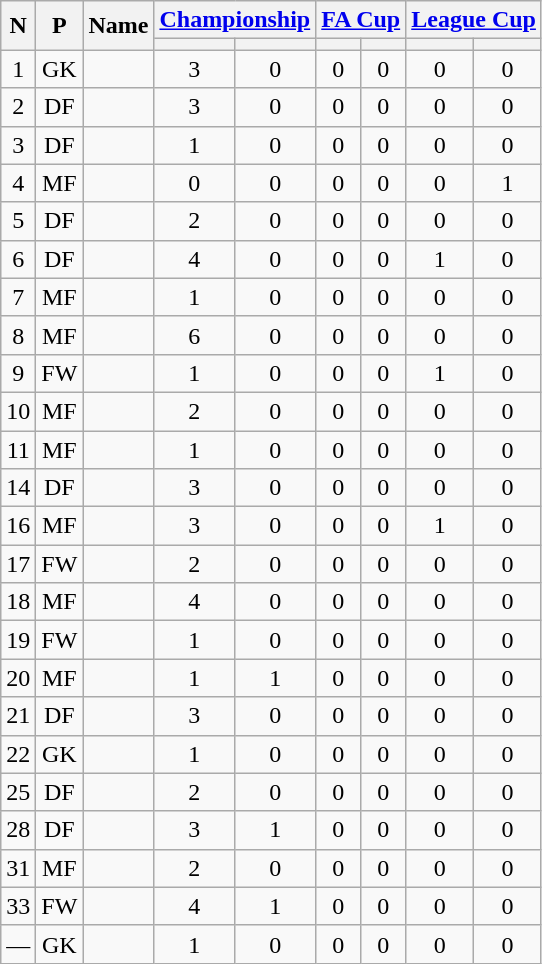<table class="wikitable sortable" style="text-align: center;">
<tr>
<th rowspan="2">N</th>
<th rowspan="2">P</th>
<th rowspan="2">Name</th>
<th class="unsortable" colspan="2"><a href='#'>Championship</a></th>
<th class="unsortable" colspan="2"><a href='#'>FA Cup</a></th>
<th class="unsortable" colspan="2"><a href='#'>League Cup</a></th>
</tr>
<tr>
<th></th>
<th></th>
<th></th>
<th></th>
<th></th>
<th></th>
</tr>
<tr>
<td>1</td>
<td>GK</td>
<td></td>
<td>3</td>
<td>0</td>
<td>0</td>
<td>0</td>
<td>0</td>
<td>0</td>
</tr>
<tr>
<td>2</td>
<td>DF</td>
<td></td>
<td>3</td>
<td>0</td>
<td>0</td>
<td>0</td>
<td>0</td>
<td>0</td>
</tr>
<tr>
<td>3</td>
<td>DF</td>
<td></td>
<td>1</td>
<td>0</td>
<td>0</td>
<td>0</td>
<td>0</td>
<td>0</td>
</tr>
<tr>
<td>4</td>
<td>MF</td>
<td></td>
<td>0</td>
<td>0</td>
<td>0</td>
<td>0</td>
<td>0</td>
<td>1</td>
</tr>
<tr>
<td>5</td>
<td>DF</td>
<td></td>
<td>2</td>
<td>0</td>
<td>0</td>
<td>0</td>
<td>0</td>
<td>0</td>
</tr>
<tr>
<td>6</td>
<td>DF</td>
<td></td>
<td>4</td>
<td>0</td>
<td>0</td>
<td>0</td>
<td>1</td>
<td>0</td>
</tr>
<tr>
<td>7</td>
<td>MF</td>
<td></td>
<td>1</td>
<td>0</td>
<td>0</td>
<td>0</td>
<td>0</td>
<td>0</td>
</tr>
<tr>
<td>8</td>
<td>MF</td>
<td></td>
<td>6</td>
<td>0</td>
<td>0</td>
<td>0</td>
<td>0</td>
<td>0</td>
</tr>
<tr>
<td>9</td>
<td>FW</td>
<td></td>
<td>1</td>
<td>0</td>
<td>0</td>
<td>0</td>
<td>1</td>
<td>0</td>
</tr>
<tr>
<td>10</td>
<td>MF</td>
<td></td>
<td>2</td>
<td>0</td>
<td>0</td>
<td>0</td>
<td>0</td>
<td>0</td>
</tr>
<tr>
<td>11</td>
<td>MF</td>
<td></td>
<td>1</td>
<td>0</td>
<td>0</td>
<td>0</td>
<td>0</td>
<td>0</td>
</tr>
<tr>
<td>14</td>
<td>DF</td>
<td></td>
<td>3</td>
<td>0</td>
<td>0</td>
<td>0</td>
<td>0</td>
<td>0</td>
</tr>
<tr>
<td>16</td>
<td>MF</td>
<td></td>
<td>3</td>
<td>0</td>
<td>0</td>
<td>0</td>
<td>1</td>
<td>0</td>
</tr>
<tr>
<td>17</td>
<td>FW</td>
<td></td>
<td>2</td>
<td>0</td>
<td>0</td>
<td>0</td>
<td>0</td>
<td>0</td>
</tr>
<tr>
<td>18</td>
<td>MF</td>
<td></td>
<td>4</td>
<td>0</td>
<td>0</td>
<td>0</td>
<td>0</td>
<td>0</td>
</tr>
<tr>
<td>19</td>
<td>FW</td>
<td></td>
<td>1</td>
<td>0</td>
<td>0</td>
<td>0</td>
<td>0</td>
<td>0</td>
</tr>
<tr>
<td>20</td>
<td>MF</td>
<td></td>
<td>1</td>
<td>1</td>
<td>0</td>
<td>0</td>
<td>0</td>
<td>0</td>
</tr>
<tr>
<td>21</td>
<td>DF</td>
<td></td>
<td>3</td>
<td>0</td>
<td>0</td>
<td>0</td>
<td>0</td>
<td>0</td>
</tr>
<tr>
<td>22</td>
<td>GK</td>
<td></td>
<td>1</td>
<td>0</td>
<td>0</td>
<td>0</td>
<td>0</td>
<td>0</td>
</tr>
<tr>
<td>25</td>
<td>DF</td>
<td></td>
<td>2</td>
<td>0</td>
<td>0</td>
<td>0</td>
<td>0</td>
<td>0</td>
</tr>
<tr>
<td>28</td>
<td>DF</td>
<td></td>
<td>3</td>
<td>1</td>
<td>0</td>
<td>0</td>
<td>0</td>
<td>0</td>
</tr>
<tr>
<td>31</td>
<td>MF</td>
<td></td>
<td>2</td>
<td>0</td>
<td>0</td>
<td>0</td>
<td>0</td>
<td>0</td>
</tr>
<tr>
<td>33</td>
<td>FW</td>
<td></td>
<td>4</td>
<td>1</td>
<td>0</td>
<td>0</td>
<td>0</td>
<td>0</td>
</tr>
<tr>
<td>—</td>
<td>GK</td>
<td></td>
<td>1</td>
<td>0</td>
<td>0</td>
<td>0</td>
<td>0</td>
<td>0</td>
</tr>
</table>
